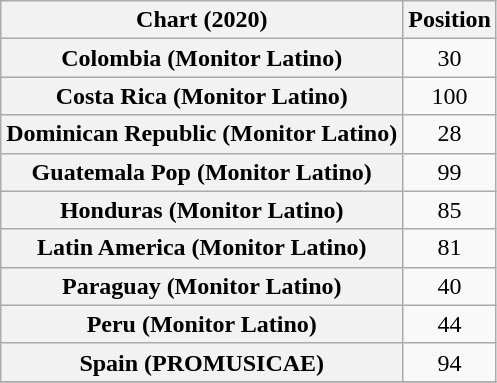<table class="wikitable sortable plainrowheaders" style="text-align:center">
<tr>
<th scope="col">Chart (2020)</th>
<th scope="col">Position</th>
</tr>
<tr>
<th scope="row">Colombia (Monitor Latino)</th>
<td>30</td>
</tr>
<tr>
<th scope="row">Costa Rica (Monitor Latino)</th>
<td>100</td>
</tr>
<tr>
<th scope="row">Dominican Republic (Monitor Latino)</th>
<td>28</td>
</tr>
<tr>
<th scope="row">Guatemala Pop (Monitor Latino)</th>
<td>99</td>
</tr>
<tr>
<th scope="row">Honduras (Monitor Latino)</th>
<td>85</td>
</tr>
<tr>
<th scope="row">Latin America (Monitor Latino)</th>
<td>81</td>
</tr>
<tr>
<th scope="row">Paraguay (Monitor Latino)</th>
<td>40</td>
</tr>
<tr>
<th scope="row">Peru (Monitor Latino)</th>
<td>44</td>
</tr>
<tr>
<th scope="row">Spain (PROMUSICAE)</th>
<td>94</td>
</tr>
<tr>
</tr>
</table>
